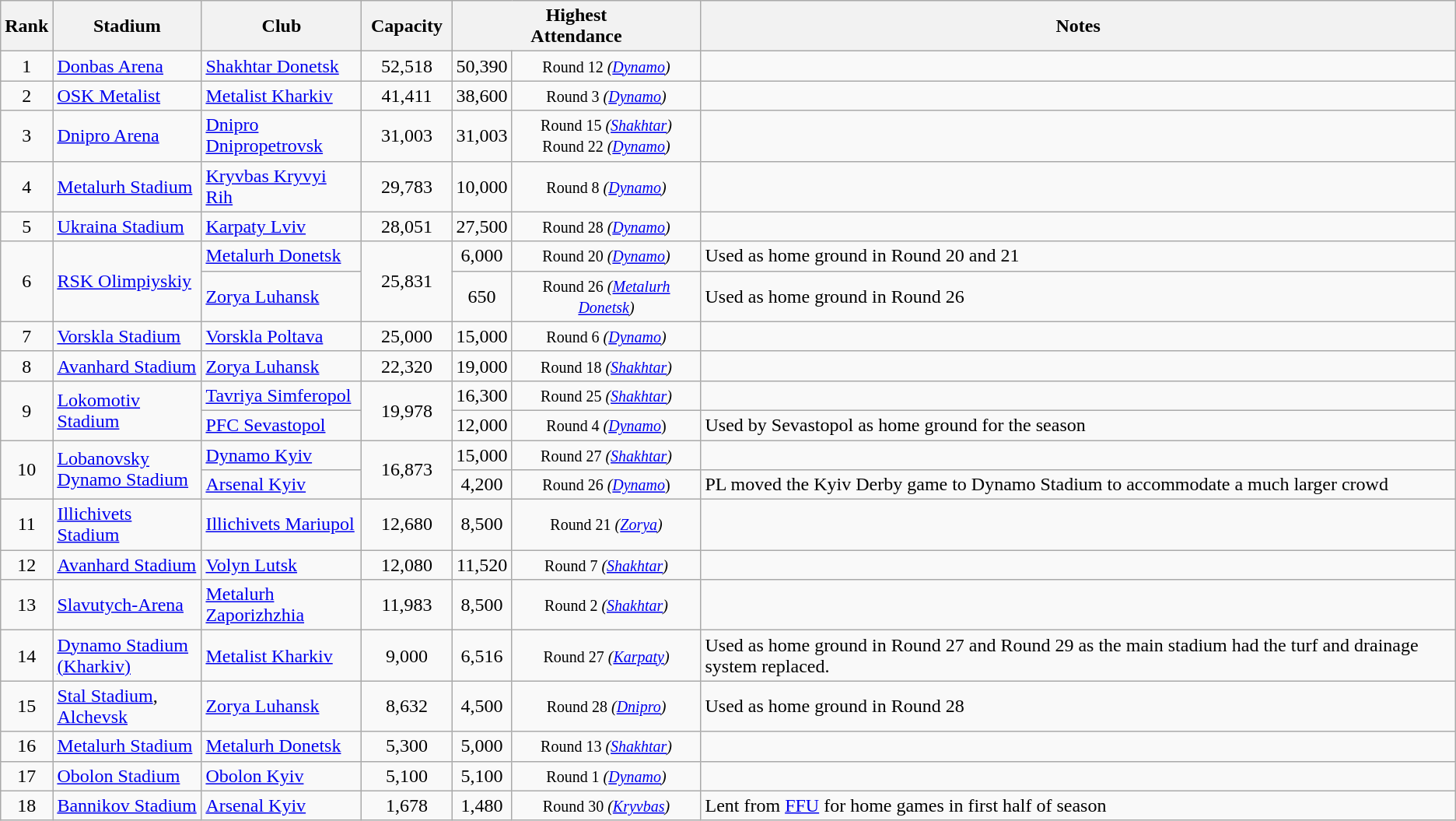<table class="wikitable">
<tr>
<th width=25>Rank</th>
<th width=120>Stadium</th>
<th width=130>Club</th>
<th width=70>Capacity</th>
<th width=175 colspan=2>Highest<br>Attendance</th>
<th>Notes</th>
</tr>
<tr>
<td align=center>1</td>
<td><a href='#'>Donbas Arena</a></td>
<td><a href='#'>Shakhtar Donetsk</a></td>
<td align=center>52,518</td>
<td align=center>50,390</td>
<td align=center><small>Round 12 <em>(<a href='#'>Dynamo</a>)</em></small></td>
<td></td>
</tr>
<tr>
<td align=center>2</td>
<td><a href='#'>OSK Metalist</a></td>
<td><a href='#'>Metalist Kharkiv</a></td>
<td align=center>41,411</td>
<td align=center>38,600</td>
<td align=center><small>Round 3 <em>(<a href='#'>Dynamo</a>)</em></small></td>
<td></td>
</tr>
<tr>
<td align=center>3</td>
<td><a href='#'>Dnipro Arena</a></td>
<td><a href='#'>Dnipro Dnipropetrovsk</a></td>
<td align=center>31,003</td>
<td align=center>31,003</td>
<td align=center><small>Round 15 <em>(<a href='#'>Shakhtar</a>)</em><br>Round 22 <em>(<a href='#'>Dynamo</a>)</em></small></td>
<td></td>
</tr>
<tr>
<td align=center>4</td>
<td><a href='#'>Metalurh Stadium</a></td>
<td><a href='#'>Kryvbas Kryvyi Rih</a></td>
<td align=center>29,783</td>
<td align=center>10,000</td>
<td align=center><small>Round 8 <em>(<a href='#'>Dynamo</a>)</em></small></td>
<td></td>
</tr>
<tr>
<td align=center>5</td>
<td><a href='#'>Ukraina Stadium</a></td>
<td><a href='#'>Karpaty Lviv</a></td>
<td align=center>28,051</td>
<td align=center>27,500</td>
<td align=center><small>Round 28 <em>(<a href='#'>Dynamo</a>)</em></small></td>
<td></td>
</tr>
<tr>
<td rowspan=2 align=center>6</td>
<td rowspan=2><a href='#'>RSK Olimpiyskiy</a></td>
<td><a href='#'>Metalurh Donetsk</a></td>
<td rowspan=2 align=center>25,831</td>
<td align=center>6,000</td>
<td align=center><small>Round 20 <em>(<a href='#'>Dynamo</a>)</em></small></td>
<td>Used as home ground in Round 20 and 21</td>
</tr>
<tr>
<td><a href='#'>Zorya Luhansk</a></td>
<td align=center>650</td>
<td align=center><small>Round 26 <em>(<a href='#'>Metalurh Donetsk</a>)</em></small></td>
<td>Used as home ground in Round 26</td>
</tr>
<tr>
<td align=center>7</td>
<td><a href='#'>Vorskla Stadium</a></td>
<td><a href='#'>Vorskla Poltava</a></td>
<td align=center>25,000</td>
<td align=center>15,000</td>
<td align=center><small>Round 6 <em>(<a href='#'>Dynamo</a>)</em></small></td>
<td></td>
</tr>
<tr>
<td align=center>8</td>
<td><a href='#'>Avanhard Stadium</a></td>
<td><a href='#'>Zorya Luhansk</a></td>
<td align=center>22,320</td>
<td align=center>19,000</td>
<td align=center><small>Round 18 <em>(<a href='#'>Shakhtar</a>)</em></small></td>
<td></td>
</tr>
<tr>
<td rowspan=2 align=center>9</td>
<td rowspan=2><a href='#'>Lokomotiv Stadium</a></td>
<td><a href='#'>Tavriya Simferopol</a></td>
<td rowspan=2 align=center>19,978</td>
<td align=center>16,300</td>
<td align=center><small>Round 25 <em>(<a href='#'>Shakhtar</a>)</em></small></td>
<td></td>
</tr>
<tr>
<td><a href='#'>PFC Sevastopol</a></td>
<td align=center>12,000</td>
<td align=center><small>Round 4 <em>(<a href='#'>Dynamo</a></em>)</small></td>
<td>Used by Sevastopol as home ground for the season</td>
</tr>
<tr>
<td rowspan=2 align=center>10</td>
<td rowspan=2><a href='#'>Lobanovsky Dynamo Stadium</a></td>
<td><a href='#'>Dynamo Kyiv</a></td>
<td rowspan=2 align=center>16,873</td>
<td align=center>15,000</td>
<td align=center><small>Round 27 <em>(<a href='#'>Shakhtar</a>)</em></small></td>
<td></td>
</tr>
<tr>
<td><a href='#'>Arsenal Kyiv</a></td>
<td align=center>4,200</td>
<td align=center><small>Round 26 <em>(<a href='#'>Dynamo</a></em>)</small></td>
<td>PL moved the Kyiv Derby game to Dynamo Stadium to accommodate a much larger crowd</td>
</tr>
<tr>
<td align=center>11</td>
<td><a href='#'>Illichivets Stadium</a></td>
<td><a href='#'>Illichivets Mariupol</a></td>
<td align=center>12,680</td>
<td align=center>8,500</td>
<td align=center><small>Round 21 <em>(<a href='#'>Zorya</a>)</em></small></td>
<td></td>
</tr>
<tr>
<td align=center>12</td>
<td><a href='#'>Avanhard Stadium</a></td>
<td><a href='#'>Volyn Lutsk</a></td>
<td align=center>12,080</td>
<td align=center>11,520</td>
<td align=center><small>Round 7 <em>(<a href='#'>Shakhtar</a>)</em></small></td>
<td></td>
</tr>
<tr>
<td align=center>13</td>
<td><a href='#'>Slavutych-Arena</a></td>
<td><a href='#'>Metalurh Zaporizhzhia</a></td>
<td align=center>11,983</td>
<td align=center>8,500</td>
<td align=center><small>Round 2 <em>(<a href='#'>Shakhtar</a>)</em></small></td>
<td></td>
</tr>
<tr>
<td align=center>14</td>
<td><a href='#'>Dynamo Stadium (Kharkiv)</a></td>
<td><a href='#'>Metalist Kharkiv</a></td>
<td align=center>9,000</td>
<td align=center>6,516</td>
<td align=center><small>Round 27 <em>(<a href='#'>Karpaty</a>)</em></small></td>
<td>Used as home ground in Round 27 and Round 29 as the main stadium had the turf and drainage system replaced.</td>
</tr>
<tr>
<td align=center>15</td>
<td><a href='#'>Stal Stadium</a>, <a href='#'>Alchevsk</a></td>
<td><a href='#'>Zorya Luhansk</a></td>
<td align=center>8,632</td>
<td align=center>4,500</td>
<td align=center><small>Round 28 <em>(<a href='#'>Dnipro</a>)</em></small></td>
<td>Used as home ground in Round 28</td>
</tr>
<tr>
<td align=center>16</td>
<td><a href='#'>Metalurh Stadium</a></td>
<td><a href='#'>Metalurh Donetsk</a></td>
<td align=center>5,300</td>
<td align=center>5,000</td>
<td align=center><small>Round 13 <em>(<a href='#'>Shakhtar</a>)</em></small></td>
<td></td>
</tr>
<tr>
<td align=center>17</td>
<td><a href='#'>Obolon Stadium</a></td>
<td><a href='#'>Obolon Kyiv</a></td>
<td align=center>5,100</td>
<td align=center>5,100</td>
<td align=center><small>Round 1 <em>(<a href='#'>Dynamo</a>)</em></small></td>
<td></td>
</tr>
<tr>
<td align=center>18</td>
<td><a href='#'>Bannikov Stadium</a></td>
<td><a href='#'>Arsenal Kyiv</a></td>
<td align=center>1,678</td>
<td align=center>1,480</td>
<td align=center><small>Round 30 <em>(<a href='#'>Kryvbas</a>)</em></small></td>
<td>Lent from <a href='#'>FFU</a> for home games in first half of season</td>
</tr>
</table>
